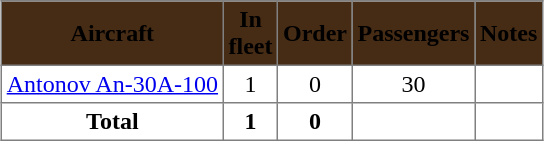<table class="toccolours" border="1" cellpadding="3" style="margin:1em auto; border-collapse:collapse">
<tr style="background:#472c15;">
<th><span>Aircraft</span></th>
<th style="width:25px;"><span>In fleet</span></th>
<th><span>Order</span></th>
<th><span>Passengers</span></th>
<th><span>Notes</span></th>
</tr>
<tr>
<td><a href='#'>Antonov An-30A-100</a></td>
<td align=center>1</td>
<td align=center>0</td>
<td align=center>30</td>
<td align="center"></td>
</tr>
<tr>
<td align="center"><strong>Total</strong></td>
<td align="center"><strong>1</strong></td>
<td align="center"><strong>0</strong></td>
<td align="center"></td>
<td></td>
</tr>
</table>
